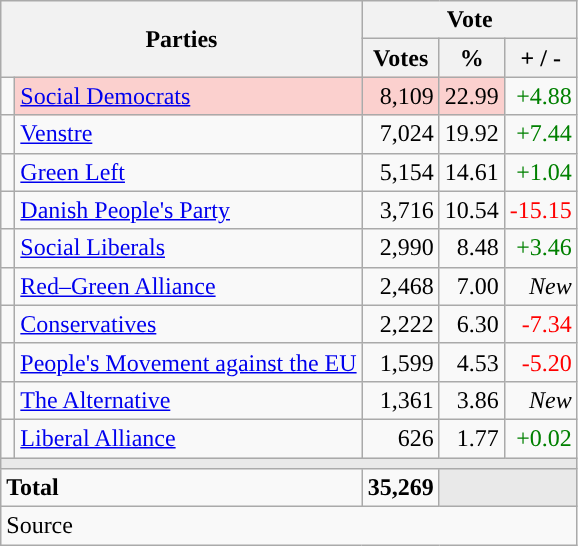<table class="wikitable" style="text-align:right;">
<tr>
<th style="text-align:centre;" rowspan="2" colspan="2" width="225">Parties</th>
<th colspan="3">Vote</th>
</tr>
<tr>
<th width="15">Votes</th>
<th width="15">%</th>
<th width="15">+ / -</th>
</tr>
<tr>
<td width="2" style="color:inherit;background:"></td>
<td bgcolor=#fbd0ce   align="left"><a href='#'>Social Democrats</a></td>
<td bgcolor=#fbd0ce>8,109</td>
<td bgcolor=#fbd0ce>22.99</td>
<td style=color:green;>+4.88</td>
</tr>
<tr>
<td width="2" style="color:inherit;background:"></td>
<td align="left"><a href='#'>Venstre</a></td>
<td>7,024</td>
<td>19.92</td>
<td style=color:green;>+7.44</td>
</tr>
<tr>
<td width="2" style="color:inherit;background:"></td>
<td align="left"><a href='#'>Green Left</a></td>
<td>5,154</td>
<td>14.61</td>
<td style=color:green;>+1.04</td>
</tr>
<tr>
<td width="2" style="color:inherit;background:"></td>
<td align="left"><a href='#'>Danish People's Party</a></td>
<td>3,716</td>
<td>10.54</td>
<td style=color:red;>-15.15</td>
</tr>
<tr>
<td width="2" style="color:inherit;background:"></td>
<td align="left"><a href='#'>Social Liberals</a></td>
<td>2,990</td>
<td>8.48</td>
<td style=color:green;>+3.46</td>
</tr>
<tr>
<td width="2" style="color:inherit;background:"></td>
<td align="left"><a href='#'>Red–Green Alliance</a></td>
<td>2,468</td>
<td>7.00</td>
<td><em>New</em></td>
</tr>
<tr>
<td width="2" style="color:inherit;background:"></td>
<td align="left"><a href='#'>Conservatives</a></td>
<td>2,222</td>
<td>6.30</td>
<td style=color:red;>-7.34</td>
</tr>
<tr>
<td width="2" style="color:inherit;background:"></td>
<td align="left"><a href='#'>People's Movement against the EU</a></td>
<td>1,599</td>
<td>4.53</td>
<td style=color:red;>-5.20</td>
</tr>
<tr>
<td width="2" style="color:inherit;background:"></td>
<td align="left"><a href='#'>The Alternative</a></td>
<td>1,361</td>
<td>3.86</td>
<td><em>New</em></td>
</tr>
<tr>
<td width="2" style="color:inherit;background:"></td>
<td align="left"><a href='#'>Liberal Alliance</a></td>
<td>626</td>
<td>1.77</td>
<td style=color:green;>+0.02</td>
</tr>
<tr>
<td colspan="7" bgcolor="#E9E9E9"></td>
</tr>
<tr>
<td align="left" colspan="2"><strong>Total</strong></td>
<td><strong>35,269</strong></td>
<td bgcolor="#E9E9E9" colspan="2"></td>
</tr>
<tr>
<td align="left" colspan="6">Source</td>
</tr>
</table>
